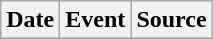<table class="wikitable">
<tr>
<th>Date</th>
<th>Event</th>
<th>Source</th>
</tr>
<tr>
</tr>
</table>
